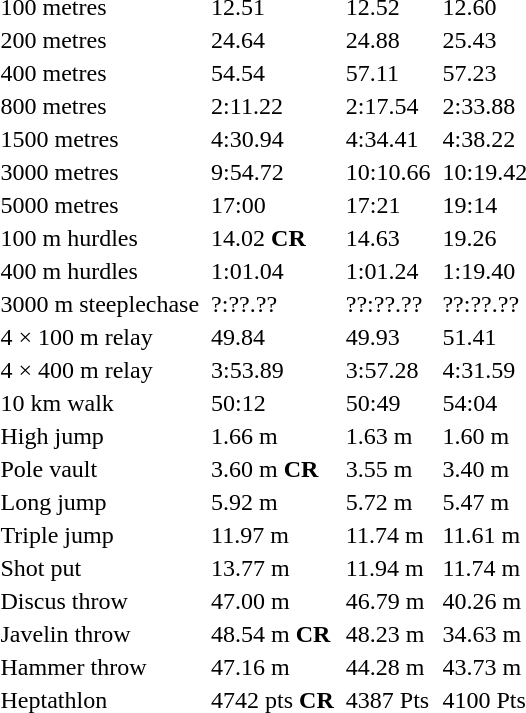<table>
<tr>
<td>100 metres</td>
<td></td>
<td>12.51</td>
<td></td>
<td>12.52</td>
<td></td>
<td>12.60</td>
</tr>
<tr>
<td>200 metres</td>
<td></td>
<td>24.64</td>
<td></td>
<td>24.88</td>
<td></td>
<td>25.43</td>
</tr>
<tr>
<td>400 metres</td>
<td></td>
<td>54.54</td>
<td></td>
<td>57.11</td>
<td></td>
<td>57.23</td>
</tr>
<tr>
<td>800 metres</td>
<td></td>
<td>2:11.22</td>
<td></td>
<td>2:17.54</td>
<td></td>
<td>2:33.88</td>
</tr>
<tr>
<td>1500 metres</td>
<td></td>
<td>4:30.94</td>
<td></td>
<td>4:34.41</td>
<td></td>
<td>4:38.22</td>
</tr>
<tr>
<td>3000 metres</td>
<td></td>
<td>9:54.72</td>
<td></td>
<td>10:10.66</td>
<td></td>
<td>10:19.42</td>
</tr>
<tr>
<td>5000 metres</td>
<td></td>
<td>17:00</td>
<td></td>
<td>17:21</td>
<td></td>
<td>19:14</td>
</tr>
<tr>
<td>100 m hurdles</td>
<td></td>
<td>14.02 <strong>CR</strong></td>
<td></td>
<td>14.63</td>
<td></td>
<td>19.26</td>
</tr>
<tr>
<td>400 m hurdles</td>
<td></td>
<td>1:01.04</td>
<td></td>
<td>1:01.24</td>
<td></td>
<td>1:19.40</td>
</tr>
<tr>
<td>3000 m steeplechase</td>
<td></td>
<td>?:??.??</td>
<td></td>
<td>??:??.??</td>
<td></td>
<td>??:??.??</td>
</tr>
<tr>
<td>4 × 100 m relay</td>
<td></td>
<td>49.84</td>
<td></td>
<td>49.93</td>
<td></td>
<td>51.41</td>
</tr>
<tr>
<td>4 × 400 m relay</td>
<td></td>
<td>3:53.89</td>
<td></td>
<td>3:57.28</td>
<td></td>
<td>4:31.59</td>
</tr>
<tr>
<td>10 km walk</td>
<td></td>
<td>50:12</td>
<td></td>
<td>50:49</td>
<td></td>
<td>54:04</td>
</tr>
<tr>
<td>High jump</td>
<td></td>
<td>1.66 m</td>
<td></td>
<td>1.63 m</td>
<td></td>
<td>1.60 m</td>
</tr>
<tr>
<td>Pole vault</td>
<td></td>
<td>3.60 m <strong>CR</strong></td>
<td></td>
<td>3.55 m</td>
<td></td>
<td>3.40 m</td>
</tr>
<tr>
<td>Long jump</td>
<td></td>
<td>5.92 m</td>
<td></td>
<td>5.72 m</td>
<td></td>
<td>5.47 m</td>
</tr>
<tr>
<td>Triple jump</td>
<td></td>
<td>11.97 m</td>
<td></td>
<td>11.74 m</td>
<td></td>
<td>11.61 m</td>
</tr>
<tr>
<td>Shot put</td>
<td></td>
<td>13.77 m</td>
<td></td>
<td>11.94 m</td>
<td></td>
<td>11.74 m</td>
</tr>
<tr>
<td>Discus throw</td>
<td></td>
<td>47.00 m</td>
<td></td>
<td>46.79 m</td>
<td></td>
<td>40.26 m</td>
</tr>
<tr>
<td>Javelin throw</td>
<td></td>
<td>48.54 m <strong>CR</strong></td>
<td></td>
<td>48.23 m</td>
<td></td>
<td>34.63 m</td>
</tr>
<tr>
<td>Hammer throw</td>
<td></td>
<td>47.16 m</td>
<td></td>
<td>44.28 m</td>
<td></td>
<td>43.73 m</td>
</tr>
<tr>
<td>Heptathlon</td>
<td></td>
<td>4742 pts <strong>CR</strong></td>
<td></td>
<td>4387 Pts</td>
<td></td>
<td>4100 Pts</td>
</tr>
</table>
